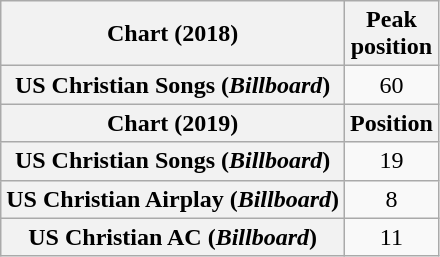<table class="wikitable plainrowheaders" style="text-align:center">
<tr>
<th scope="col">Chart (2018)</th>
<th scope="col">Peak<br>position</th>
</tr>
<tr>
<th scope="row">US Christian Songs (<em>Billboard</em>)</th>
<td>60</td>
</tr>
<tr>
<th scope="col">Chart (2019)</th>
<th scope="col">Position</th>
</tr>
<tr>
<th scope="row">US Christian Songs (<em>Billboard</em>)</th>
<td>19</td>
</tr>
<tr>
<th scope="row">US Christian Airplay (<em>Billboard</em>)</th>
<td>8</td>
</tr>
<tr>
<th scope="row">US Christian AC (<em>Billboard</em>)</th>
<td>11</td>
</tr>
</table>
